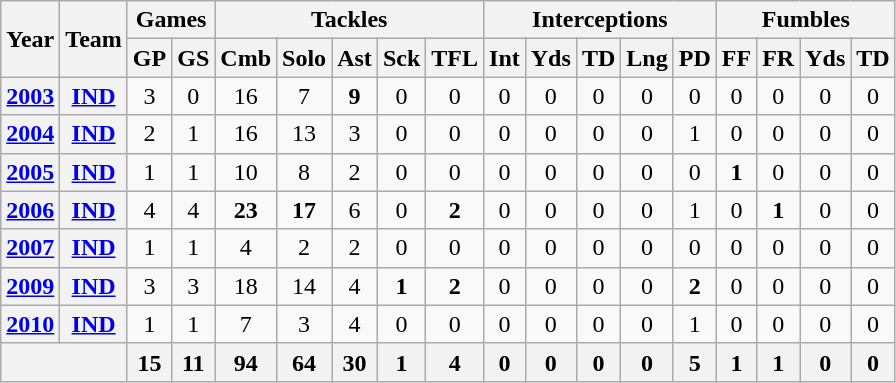<table class="wikitable" style="text-align:center">
<tr>
<th rowspan="2">Year</th>
<th rowspan="2">Team</th>
<th colspan="2">Games</th>
<th colspan="5">Tackles</th>
<th colspan="5">Interceptions</th>
<th colspan="4">Fumbles</th>
</tr>
<tr>
<th>GP</th>
<th>GS</th>
<th>Cmb</th>
<th>Solo</th>
<th>Ast</th>
<th>Sck</th>
<th>TFL</th>
<th>Int</th>
<th>Yds</th>
<th>TD</th>
<th>Lng</th>
<th>PD</th>
<th>FF</th>
<th>FR</th>
<th>Yds</th>
<th>TD</th>
</tr>
<tr>
<th><a href='#'>2003</a></th>
<th><a href='#'>IND</a></th>
<td>3</td>
<td>0</td>
<td>16</td>
<td>7</td>
<td><strong>9</strong></td>
<td>0</td>
<td>0</td>
<td>0</td>
<td>0</td>
<td>0</td>
<td>0</td>
<td>0</td>
<td>0</td>
<td>0</td>
<td>0</td>
<td>0</td>
</tr>
<tr>
<th><a href='#'>2004</a></th>
<th><a href='#'>IND</a></th>
<td>2</td>
<td>1</td>
<td>16</td>
<td>13</td>
<td>3</td>
<td>0</td>
<td>0</td>
<td>0</td>
<td>0</td>
<td>0</td>
<td>0</td>
<td>1</td>
<td>0</td>
<td>0</td>
<td>0</td>
<td>0</td>
</tr>
<tr>
<th><a href='#'>2005</a></th>
<th><a href='#'>IND</a></th>
<td>1</td>
<td>1</td>
<td>10</td>
<td>8</td>
<td>2</td>
<td>0</td>
<td>0</td>
<td>0</td>
<td>0</td>
<td>0</td>
<td>0</td>
<td>0</td>
<td><strong>1</strong></td>
<td>0</td>
<td>0</td>
<td>0</td>
</tr>
<tr>
<th><a href='#'>2006</a></th>
<th><a href='#'>IND</a></th>
<td>4</td>
<td>4</td>
<td><strong>23</strong></td>
<td><strong>17</strong></td>
<td>6</td>
<td>0</td>
<td><strong>2</strong></td>
<td>0</td>
<td>0</td>
<td>0</td>
<td>0</td>
<td>1</td>
<td>0</td>
<td><strong>1</strong></td>
<td>0</td>
<td>0</td>
</tr>
<tr>
<th><a href='#'>2007</a></th>
<th><a href='#'>IND</a></th>
<td>1</td>
<td>1</td>
<td>4</td>
<td>2</td>
<td>2</td>
<td>0</td>
<td>0</td>
<td>0</td>
<td>0</td>
<td>0</td>
<td>0</td>
<td>0</td>
<td>0</td>
<td>0</td>
<td>0</td>
<td>0</td>
</tr>
<tr>
<th><a href='#'>2009</a></th>
<th><a href='#'>IND</a></th>
<td>3</td>
<td>3</td>
<td>18</td>
<td>14</td>
<td>4</td>
<td><strong>1</strong></td>
<td><strong>2</strong></td>
<td>0</td>
<td>0</td>
<td>0</td>
<td>0</td>
<td><strong>2</strong></td>
<td>0</td>
<td>0</td>
<td>0</td>
<td>0</td>
</tr>
<tr>
<th><a href='#'>2010</a></th>
<th><a href='#'>IND</a></th>
<td>1</td>
<td>1</td>
<td>7</td>
<td>3</td>
<td>4</td>
<td>0</td>
<td>0</td>
<td>0</td>
<td>0</td>
<td>0</td>
<td>0</td>
<td>1</td>
<td>0</td>
<td>0</td>
<td>0</td>
<td>0</td>
</tr>
<tr>
<th colspan="2"></th>
<th>15</th>
<th>11</th>
<th>94</th>
<th>64</th>
<th>30</th>
<th>1</th>
<th>4</th>
<th>0</th>
<th>0</th>
<th>0</th>
<th>0</th>
<th>5</th>
<th>1</th>
<th>1</th>
<th>0</th>
<th>0</th>
</tr>
</table>
